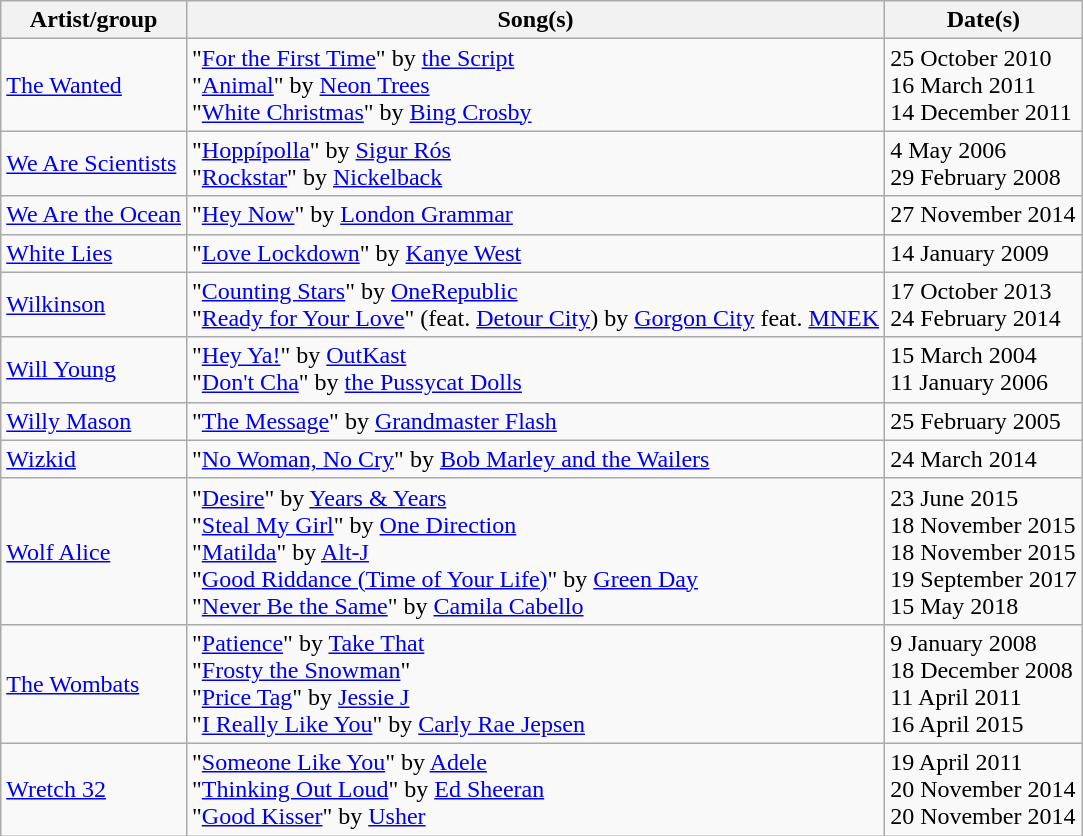<table class="wikitable">
<tr>
<th>Artist/group</th>
<th>Song(s)</th>
<th>Date(s)</th>
</tr>
<tr>
<td><a href='#'>The Wanted</a></td>
<td>"<a href='#'>For the First Time</a>" by <a href='#'>the Script</a><br>"<a href='#'>Animal</a>" by <a href='#'>Neon Trees</a><br>"<a href='#'>White Christmas</a>" by <a href='#'>Bing Crosby</a></td>
<td>25 October 2010 <br> 16 March 2011<br>14 December 2011</td>
</tr>
<tr>
<td><a href='#'>We Are Scientists</a></td>
<td>"<a href='#'>Hoppípolla</a>" by <a href='#'>Sigur Rós</a> <br>"<a href='#'>Rockstar</a>" by <a href='#'>Nickelback</a></td>
<td>4 May 2006<br>29 February 2008</td>
</tr>
<tr>
<td><a href='#'>We Are the Ocean</a></td>
<td>"<a href='#'>Hey Now</a>" by <a href='#'>London Grammar</a></td>
<td>27 November 2014</td>
</tr>
<tr>
<td><a href='#'>White Lies</a></td>
<td>"<a href='#'>Love Lockdown</a>" by <a href='#'>Kanye West</a></td>
<td>14 January 2009</td>
</tr>
<tr>
<td><a href='#'>Wilkinson</a></td>
<td>"<a href='#'>Counting Stars</a>" by <a href='#'>OneRepublic</a><br>"<a href='#'>Ready for Your Love</a>" (feat. <a href='#'>Detour City</a>) by <a href='#'>Gorgon City</a> feat. <a href='#'>MNEK</a></td>
<td>17 October 2013<br>24 February 2014</td>
</tr>
<tr>
<td><a href='#'>Will Young</a></td>
<td>"<a href='#'>Hey Ya!</a>" by <a href='#'>OutKast</a><br>"<a href='#'>Don't Cha</a>" by <a href='#'>the Pussycat Dolls</a></td>
<td>15 March 2004<br>11 January 2006</td>
</tr>
<tr>
<td><a href='#'>Willy Mason</a></td>
<td>"<a href='#'>The Message</a>" by <a href='#'>Grandmaster Flash</a></td>
<td>25 February 2005</td>
</tr>
<tr>
<td><a href='#'>Wizkid</a></td>
<td>"<a href='#'>No Woman, No Cry</a>" by <a href='#'>Bob Marley and the Wailers</a></td>
<td>24 March 2014</td>
</tr>
<tr>
<td><a href='#'>Wolf Alice</a></td>
<td>"<a href='#'>Desire</a>" by <a href='#'>Years & Years</a><br>"<a href='#'>Steal My Girl</a>" by <a href='#'>One Direction</a><br>"<a href='#'>Matilda</a>" by <a href='#'>Alt-J</a><br>"<a href='#'>Good Riddance (Time of Your Life)</a>" by <a href='#'>Green Day</a><br>"<a href='#'>Never Be the Same</a>" by <a href='#'>Camila Cabello</a></td>
<td>23 June 2015<br>18 November 2015<br>18 November 2015<br>19 September 2017<br>15 May 2018</td>
</tr>
<tr>
<td><a href='#'>The Wombats</a></td>
<td>"<a href='#'>Patience</a>" by <a href='#'>Take That</a><br> "<a href='#'>Frosty the Snowman</a>" <br> "<a href='#'>Price Tag</a>" by <a href='#'>Jessie J</a><br>"<a href='#'>I Really Like You</a>" by <a href='#'>Carly Rae Jepsen</a></td>
<td>9 January 2008 <br> 18 December 2008 <br> 11 April 2011<br>16 April 2015</td>
</tr>
<tr>
<td><a href='#'>Wretch 32</a></td>
<td>"<a href='#'>Someone Like You</a>" by <a href='#'>Adele</a><br> "<a href='#'>Thinking Out Loud</a>" by <a href='#'>Ed Sheeran</a><br> "<a href='#'>Good Kisser</a>" by <a href='#'>Usher</a></td>
<td>19 April 2011<br> 20 November 2014<br> 20 November 2014</td>
</tr>
</table>
